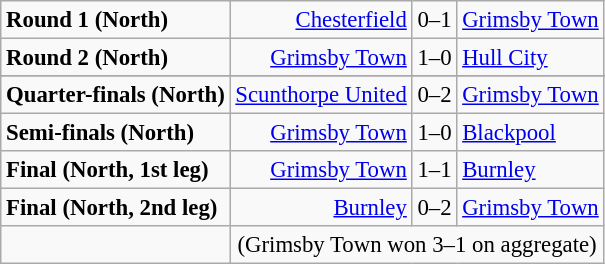<table class="wikitable" style="font-size: 95%;">
<tr>
<td><strong>Round 1 (North)</strong></td>
<td align=right><a href='#'>Chesterfield</a></td>
<td>0–1</td>
<td><a href='#'>Grimsby Town</a></td>
</tr>
<tr>
<td><strong>Round 2 (North)</strong></td>
<td align=right><a href='#'>Grimsby Town</a></td>
<td>1–0</td>
<td><a href='#'>Hull City</a></td>
</tr>
<tr>
</tr>
<tr>
<td><strong>Quarter-finals (North)</strong></td>
<td align=right><a href='#'>Scunthorpe United</a></td>
<td>0–2</td>
<td><a href='#'>Grimsby Town</a></td>
</tr>
<tr>
<td><strong>Semi-finals (North)</strong></td>
<td align=right><a href='#'>Grimsby Town</a></td>
<td>1–0</td>
<td><a href='#'>Blackpool</a></td>
</tr>
<tr>
<td><strong>Final (North, 1st leg)</strong></td>
<td align=right><a href='#'>Grimsby Town</a></td>
<td>1–1</td>
<td><a href='#'>Burnley</a></td>
</tr>
<tr>
<td><strong>Final (North, 2nd leg)</strong></td>
<td align=right><a href='#'>Burnley</a></td>
<td>0–2</td>
<td><a href='#'>Grimsby Town</a></td>
</tr>
<tr>
<td> </td>
<td colspan=4 align=center>(Grimsby Town won 3–1 on aggregate)</td>
</tr>
</table>
